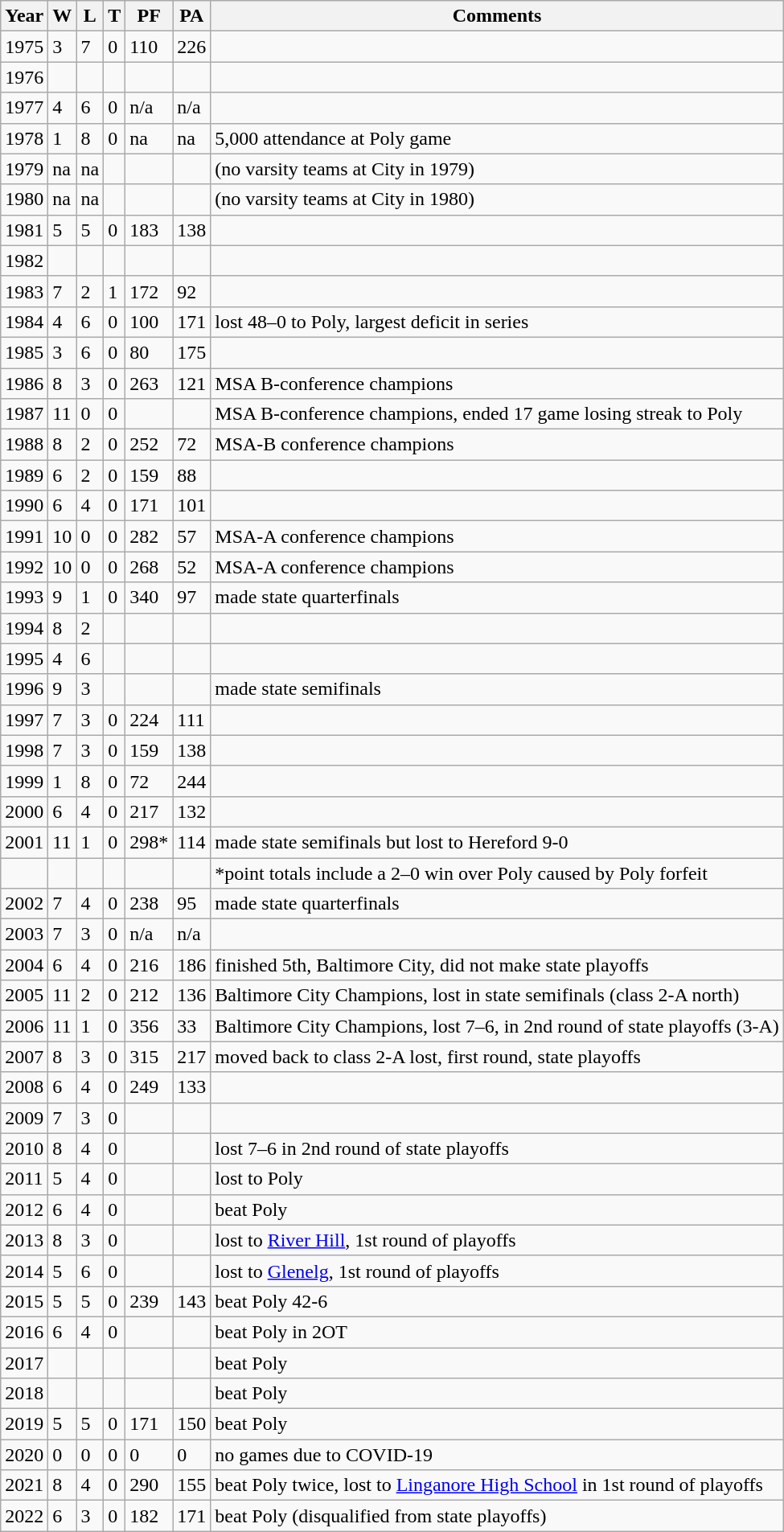<table class="wikitable">
<tr>
<th>Year</th>
<th>W</th>
<th>L</th>
<th>T</th>
<th>PF</th>
<th>PA</th>
<th>Comments</th>
</tr>
<tr>
<td>1975</td>
<td>3</td>
<td>7</td>
<td>0</td>
<td>110</td>
<td>226</td>
<td></td>
</tr>
<tr>
<td>1976</td>
<td></td>
<td></td>
<td></td>
<td></td>
<td></td>
<td></td>
</tr>
<tr>
<td>1977</td>
<td>4</td>
<td>6</td>
<td>0</td>
<td>n/a</td>
<td>n/a</td>
<td></td>
</tr>
<tr>
<td>1978</td>
<td>1</td>
<td>8</td>
<td>0</td>
<td>na</td>
<td>na</td>
<td>5,000 attendance at Poly game</td>
</tr>
<tr>
<td>1979</td>
<td>na</td>
<td>na</td>
<td></td>
<td></td>
<td></td>
<td>(no varsity teams at City in 1979)</td>
</tr>
<tr>
<td>1980</td>
<td>na</td>
<td>na</td>
<td></td>
<td></td>
<td></td>
<td>(no varsity teams at City in 1980)</td>
</tr>
<tr>
<td>1981</td>
<td>5</td>
<td>5</td>
<td>0</td>
<td>183</td>
<td>138</td>
<td></td>
</tr>
<tr>
<td>1982</td>
<td></td>
<td></td>
<td></td>
<td></td>
<td></td>
<td></td>
</tr>
<tr>
<td>1983</td>
<td>7</td>
<td>2</td>
<td>1</td>
<td>172</td>
<td>92</td>
<td></td>
</tr>
<tr>
<td>1984</td>
<td>4</td>
<td>6</td>
<td>0</td>
<td>100</td>
<td>171</td>
<td>lost 48–0 to Poly, largest deficit in series</td>
</tr>
<tr>
<td>1985</td>
<td>3</td>
<td>6</td>
<td>0</td>
<td>80</td>
<td>175</td>
<td></td>
</tr>
<tr>
<td>1986</td>
<td>8</td>
<td>3</td>
<td>0</td>
<td>263</td>
<td>121</td>
<td>MSA B-conference champions</td>
</tr>
<tr>
<td>1987</td>
<td>11</td>
<td>0</td>
<td>0</td>
<td></td>
<td></td>
<td>MSA B-conference champions, ended 17 game losing streak to Poly</td>
</tr>
<tr>
<td>1988</td>
<td>8</td>
<td>2</td>
<td>0</td>
<td>252</td>
<td>72</td>
<td>MSA-B conference champions</td>
</tr>
<tr>
<td>1989</td>
<td>6</td>
<td>2</td>
<td>0</td>
<td>159</td>
<td>88</td>
<td></td>
</tr>
<tr>
<td>1990</td>
<td>6</td>
<td>4</td>
<td>0</td>
<td>171</td>
<td>101</td>
<td></td>
</tr>
<tr>
<td>1991</td>
<td>10</td>
<td>0</td>
<td>0</td>
<td>282</td>
<td>57</td>
<td>MSA-A conference champions</td>
</tr>
<tr>
<td>1992</td>
<td>10</td>
<td>0</td>
<td>0</td>
<td>268</td>
<td>52</td>
<td>MSA-A conference champions</td>
</tr>
<tr>
<td>1993</td>
<td>9</td>
<td>1</td>
<td>0</td>
<td>340</td>
<td>97</td>
<td>made state quarterfinals</td>
</tr>
<tr>
<td>1994</td>
<td>8</td>
<td>2</td>
<td></td>
<td></td>
<td></td>
<td></td>
</tr>
<tr>
<td>1995</td>
<td>4</td>
<td>6</td>
<td></td>
<td></td>
<td></td>
<td></td>
</tr>
<tr>
<td>1996</td>
<td>9</td>
<td>3</td>
<td></td>
<td></td>
<td></td>
<td>made state semifinals</td>
</tr>
<tr>
<td>1997</td>
<td>7</td>
<td>3</td>
<td>0</td>
<td>224</td>
<td>111</td>
<td></td>
</tr>
<tr>
<td>1998</td>
<td>7</td>
<td>3</td>
<td>0</td>
<td>159</td>
<td>138</td>
<td></td>
</tr>
<tr>
<td>1999</td>
<td>1</td>
<td>8</td>
<td>0</td>
<td>72</td>
<td>244</td>
<td></td>
</tr>
<tr>
<td>2000</td>
<td>6</td>
<td>4</td>
<td>0</td>
<td>217</td>
<td>132</td>
<td></td>
</tr>
<tr>
<td>2001</td>
<td>11</td>
<td>1</td>
<td>0</td>
<td>298*</td>
<td>114</td>
<td>made state semifinals but lost to Hereford 9-0</td>
</tr>
<tr>
<td></td>
<td></td>
<td></td>
<td></td>
<td></td>
<td></td>
<td>*point totals include a 2–0 win over Poly caused by Poly forfeit</td>
</tr>
<tr>
<td>2002</td>
<td>7</td>
<td>4</td>
<td>0</td>
<td>238</td>
<td>95</td>
<td>made state quarterfinals</td>
</tr>
<tr>
<td>2003</td>
<td>7</td>
<td>3</td>
<td>0</td>
<td>n/a</td>
<td>n/a</td>
<td></td>
</tr>
<tr>
<td>2004</td>
<td>6</td>
<td>4</td>
<td>0</td>
<td>216</td>
<td>186</td>
<td>finished 5th, Baltimore City, did not make state playoffs</td>
</tr>
<tr>
<td>2005</td>
<td>11</td>
<td>2</td>
<td>0</td>
<td>212</td>
<td>136</td>
<td>Baltimore City Champions, lost in state semifinals (class 2-A north)</td>
</tr>
<tr>
<td>2006</td>
<td>11</td>
<td>1</td>
<td>0</td>
<td>356</td>
<td>33</td>
<td>Baltimore City Champions, lost 7–6, in 2nd round of state playoffs (3-A)</td>
</tr>
<tr>
<td>2007</td>
<td>8</td>
<td>3</td>
<td>0</td>
<td>315</td>
<td>217</td>
<td>moved back to class 2-A lost, first round, state playoffs</td>
</tr>
<tr>
<td>2008</td>
<td>6</td>
<td>4</td>
<td>0</td>
<td>249</td>
<td>133</td>
<td></td>
</tr>
<tr>
<td>2009</td>
<td>7</td>
<td>3</td>
<td>0</td>
<td></td>
<td></td>
<td></td>
</tr>
<tr>
<td>2010</td>
<td>8</td>
<td>4</td>
<td>0</td>
<td></td>
<td></td>
<td>lost 7–6 in 2nd round of state playoffs</td>
</tr>
<tr>
<td>2011</td>
<td>5</td>
<td>4</td>
<td>0</td>
<td></td>
<td></td>
<td>lost to Poly</td>
</tr>
<tr>
<td>2012</td>
<td>6</td>
<td>4</td>
<td>0</td>
<td></td>
<td></td>
<td>beat Poly</td>
</tr>
<tr>
<td>2013</td>
<td>8</td>
<td>3</td>
<td>0</td>
<td></td>
<td></td>
<td>lost to <a href='#'>River Hill</a>, 1st round of playoffs</td>
</tr>
<tr>
<td>2014</td>
<td>5</td>
<td>6</td>
<td>0</td>
<td></td>
<td></td>
<td>lost to <a href='#'>Glenelg</a>, 1st round of playoffs</td>
</tr>
<tr>
<td>2015</td>
<td>5</td>
<td>5</td>
<td>0</td>
<td>239</td>
<td>143</td>
<td>beat Poly 42-6</td>
</tr>
<tr>
<td>2016</td>
<td>6</td>
<td>4</td>
<td>0</td>
<td></td>
<td></td>
<td>beat Poly in 2OT</td>
</tr>
<tr>
<td>2017</td>
<td></td>
<td></td>
<td></td>
<td></td>
<td></td>
<td>beat Poly</td>
</tr>
<tr>
<td>2018</td>
<td></td>
<td></td>
<td></td>
<td></td>
<td></td>
<td>beat Poly</td>
</tr>
<tr>
<td>2019</td>
<td>5</td>
<td>5</td>
<td>0</td>
<td>171</td>
<td>150</td>
<td>beat Poly</td>
</tr>
<tr>
<td>2020</td>
<td>0</td>
<td>0</td>
<td>0</td>
<td>0</td>
<td>0</td>
<td>no games due to COVID-19</td>
</tr>
<tr>
<td>2021</td>
<td>8</td>
<td>4</td>
<td>0</td>
<td>290</td>
<td>155</td>
<td>beat Poly twice, lost to <a href='#'>Linganore High School</a> in 1st round of playoffs</td>
</tr>
<tr>
<td>2022</td>
<td>6</td>
<td>3</td>
<td>0</td>
<td>182</td>
<td>171</td>
<td>beat Poly (disqualified from state playoffs)</td>
</tr>
</table>
